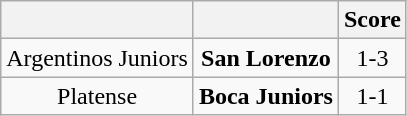<table class="wikitable" style="text-align: center;">
<tr>
<th></th>
<th></th>
<th>Score</th>
</tr>
<tr>
<td>Argentinos Juniors</td>
<td><strong>San Lorenzo</strong></td>
<td>1-3</td>
</tr>
<tr>
<td>Platense</td>
<td><strong>Boca Juniors</strong></td>
<td>1-1</td>
</tr>
</table>
